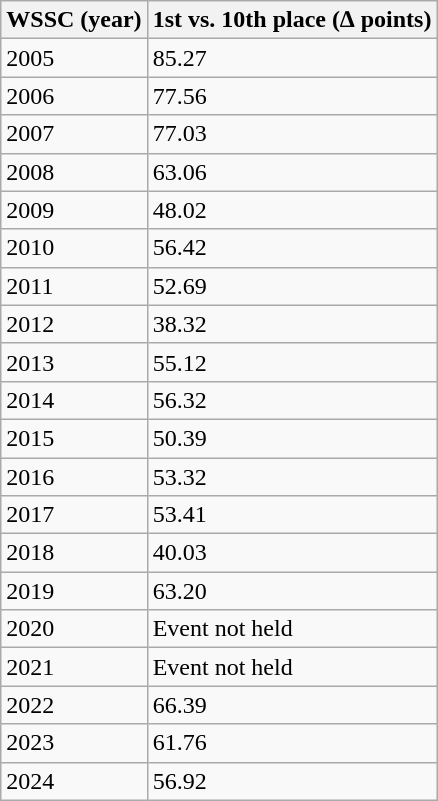<table class="wikitable sortable">
<tr>
<th>WSSC (year)</th>
<th>1st vs. 10th place (∆ points)</th>
</tr>
<tr>
<td>2005</td>
<td>85.27 </td>
</tr>
<tr>
<td>2006</td>
<td>77.56 </td>
</tr>
<tr>
<td>2007</td>
<td>77.03 </td>
</tr>
<tr>
<td>2008</td>
<td>63.06 </td>
</tr>
<tr>
<td>2009</td>
<td>48.02 </td>
</tr>
<tr>
<td>2010</td>
<td>56.42 </td>
</tr>
<tr>
<td>2011</td>
<td>52.69 </td>
</tr>
<tr>
<td>2012</td>
<td>38.32 </td>
</tr>
<tr>
<td>2013</td>
<td>55.12 </td>
</tr>
<tr>
<td>2014</td>
<td>56.32 </td>
</tr>
<tr>
<td>2015</td>
<td>50.39 </td>
</tr>
<tr>
<td>2016</td>
<td>53.32 </td>
</tr>
<tr>
<td>2017</td>
<td>53.41 </td>
</tr>
<tr>
<td>2018</td>
<td>40.03 </td>
</tr>
<tr>
<td>2019</td>
<td>63.20 </td>
</tr>
<tr>
<td>2020</td>
<td>Event not held </td>
</tr>
<tr>
<td>2021</td>
<td>Event not held</td>
</tr>
<tr>
<td>2022</td>
<td>66.39 </td>
</tr>
<tr>
<td>2023</td>
<td>61.76 </td>
</tr>
<tr>
<td>2024</td>
<td>56.92 </td>
</tr>
</table>
